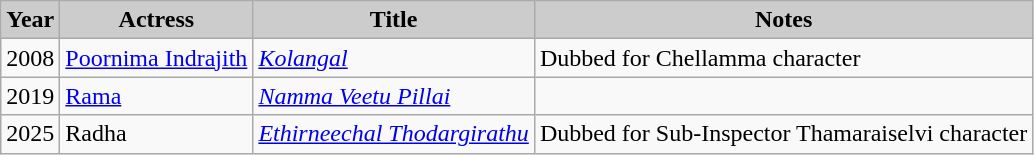<table class="wikitable">
<tr>
<th style="background:#ccc;">Year</th>
<th style="background:#ccc;">Actress</th>
<th style="background:#ccc;">Title</th>
<th style="background:#ccc;">Notes</th>
</tr>
<tr>
<td>2008</td>
<td><a href='#'>Poornima Indrajith</a></td>
<td><em><a href='#'>Kolangal</a></em></td>
<td>Dubbed for Chellamma character</td>
</tr>
<tr>
<td>2019</td>
<td><a href='#'>Rama</a></td>
<td><em><a href='#'>Namma Veetu Pillai</a></em></td>
<td></td>
</tr>
<tr>
<td>2025</td>
<td>Radha</td>
<td><em><a href='#'>Ethirneechal Thodargirathu</a></em></td>
<td>Dubbed for Sub-Inspector Thamaraiselvi character</td>
</tr>
</table>
